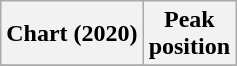<table class="wikitable plainrowheaders" style="text-align:center">
<tr>
<th>Chart (2020)</th>
<th>Peak<br>position</th>
</tr>
<tr>
</tr>
</table>
